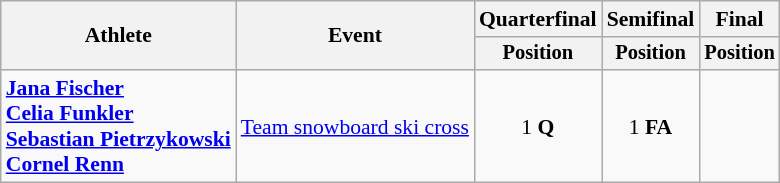<table class="wikitable" style="font-size:90%">
<tr>
<th rowspan="2">Athlete</th>
<th rowspan="2">Event</th>
<th>Quarterfinal</th>
<th>Semifinal</th>
<th>Final</th>
</tr>
<tr style="font-size:95%">
<th>Position</th>
<th>Position</th>
<th>Position</th>
</tr>
<tr align=center>
<td align=left><strong><a href='#'>Jana Fischer</a><br><a href='#'>Celia Funkler</a><br><a href='#'>Sebastian Pietrzykowski</a><br><a href='#'>Cornel Renn</a></strong></td>
<td align=left><a href='#'>Team snowboard ski cross</a></td>
<td>1 <strong>Q</strong></td>
<td>1 <strong>FA</strong></td>
<td></td>
</tr>
</table>
